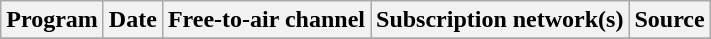<table class="wikitable plainrowheaders sortable" style="text-align:left">
<tr>
<th scope="col">Program</th>
<th scope="col">Date</th>
<th scope="col">Free-to-air channel</th>
<th scope="col">Subscription network(s)</th>
<th scope="col" class="unsortable">Source</th>
</tr>
<tr>
</tr>
</table>
